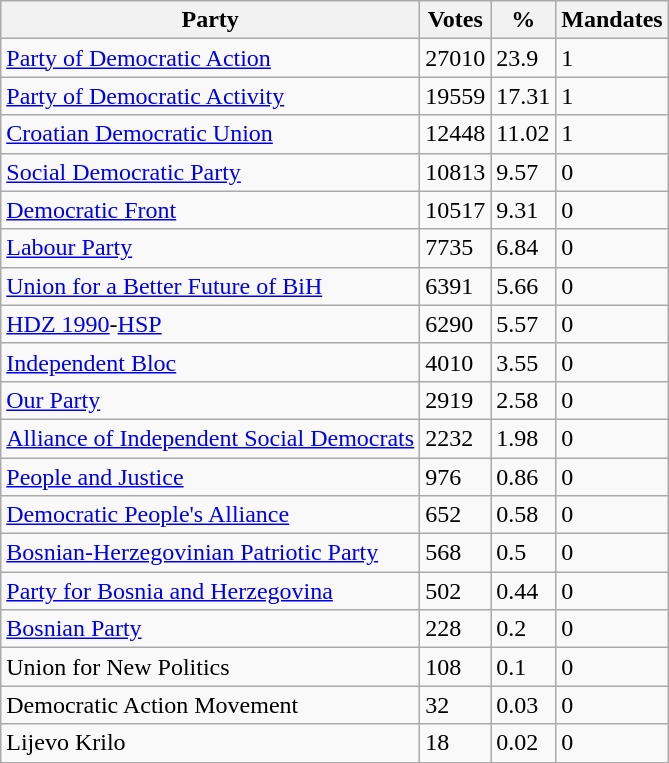<table class="wikitable" style ="text-align: left">
<tr>
<th>Party</th>
<th>Votes</th>
<th>%</th>
<th>Mandates</th>
</tr>
<tr>
<td><a href='#'>Party of Democratic Action</a></td>
<td>27010</td>
<td>23.9</td>
<td>1</td>
</tr>
<tr>
<td><a href='#'>Party of Democratic Activity</a></td>
<td>19559</td>
<td>17.31</td>
<td>1</td>
</tr>
<tr>
<td><a href='#'>Croatian Democratic Union</a></td>
<td>12448</td>
<td>11.02</td>
<td>1</td>
</tr>
<tr>
<td><a href='#'>Social Democratic Party</a></td>
<td>10813</td>
<td>9.57</td>
<td>0</td>
</tr>
<tr>
<td><a href='#'>Democratic Front</a></td>
<td>10517</td>
<td>9.31</td>
<td>0</td>
</tr>
<tr>
<td><a href='#'>Labour Party</a></td>
<td>7735</td>
<td>6.84</td>
<td>0</td>
</tr>
<tr>
<td><a href='#'>Union for a Better Future of BiH</a></td>
<td>6391</td>
<td>5.66</td>
<td>0</td>
</tr>
<tr>
<td><a href='#'>HDZ 1990</a>-<a href='#'>HSP</a></td>
<td>6290</td>
<td>5.57</td>
<td>0</td>
</tr>
<tr>
<td><a href='#'>Independent Bloc</a></td>
<td>4010</td>
<td>3.55</td>
<td>0</td>
</tr>
<tr>
<td><a href='#'>Our Party</a></td>
<td>2919</td>
<td>2.58</td>
<td>0</td>
</tr>
<tr>
<td><a href='#'>Alliance of Independent Social Democrats</a></td>
<td>2232</td>
<td>1.98</td>
<td>0</td>
</tr>
<tr>
<td><a href='#'>People and Justice</a></td>
<td>976</td>
<td>0.86</td>
<td>0</td>
</tr>
<tr>
<td><a href='#'>Democratic People's Alliance</a></td>
<td>652</td>
<td>0.58</td>
<td>0</td>
</tr>
<tr>
<td><a href='#'>Bosnian-Herzegovinian Patriotic Party</a></td>
<td>568</td>
<td>0.5</td>
<td>0</td>
</tr>
<tr>
<td><a href='#'>Party for Bosnia and Herzegovina</a></td>
<td>502</td>
<td>0.44</td>
<td>0</td>
</tr>
<tr>
<td><a href='#'>Bosnian Party</a></td>
<td>228</td>
<td>0.2</td>
<td>0</td>
</tr>
<tr>
<td>Union for New Politics</td>
<td>108</td>
<td>0.1</td>
<td>0</td>
</tr>
<tr>
<td>Democratic Action Movement</td>
<td>32</td>
<td>0.03</td>
<td>0</td>
</tr>
<tr>
<td>Lijevo Krilo</td>
<td>18</td>
<td>0.02</td>
<td>0</td>
</tr>
</table>
